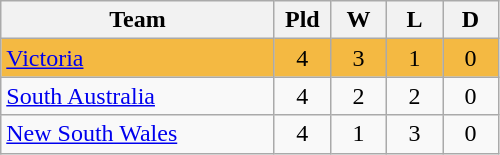<table class="wikitable" style="text-align:center;">
<tr>
<th width=175>Team</th>
<th style="width:30px;" abbr="Played">Pld</th>
<th style="width:30px;" abbr="Won">W</th>
<th style="width:30px;" abbr="Lost">L</th>
<th style="width:30px;" abbr="Drawn">D</th>
</tr>
<tr style="background:#f4b942;">
<td style="text-align:left;"><a href='#'>Victoria</a></td>
<td>4</td>
<td>3</td>
<td>1</td>
<td>0</td>
</tr>
<tr>
<td style="text-align:left;"><a href='#'>South Australia</a></td>
<td>4</td>
<td>2</td>
<td>2</td>
<td>0</td>
</tr>
<tr>
<td style="text-align:left;"><a href='#'>New South Wales</a></td>
<td>4</td>
<td>1</td>
<td>3</td>
<td>0</td>
</tr>
</table>
